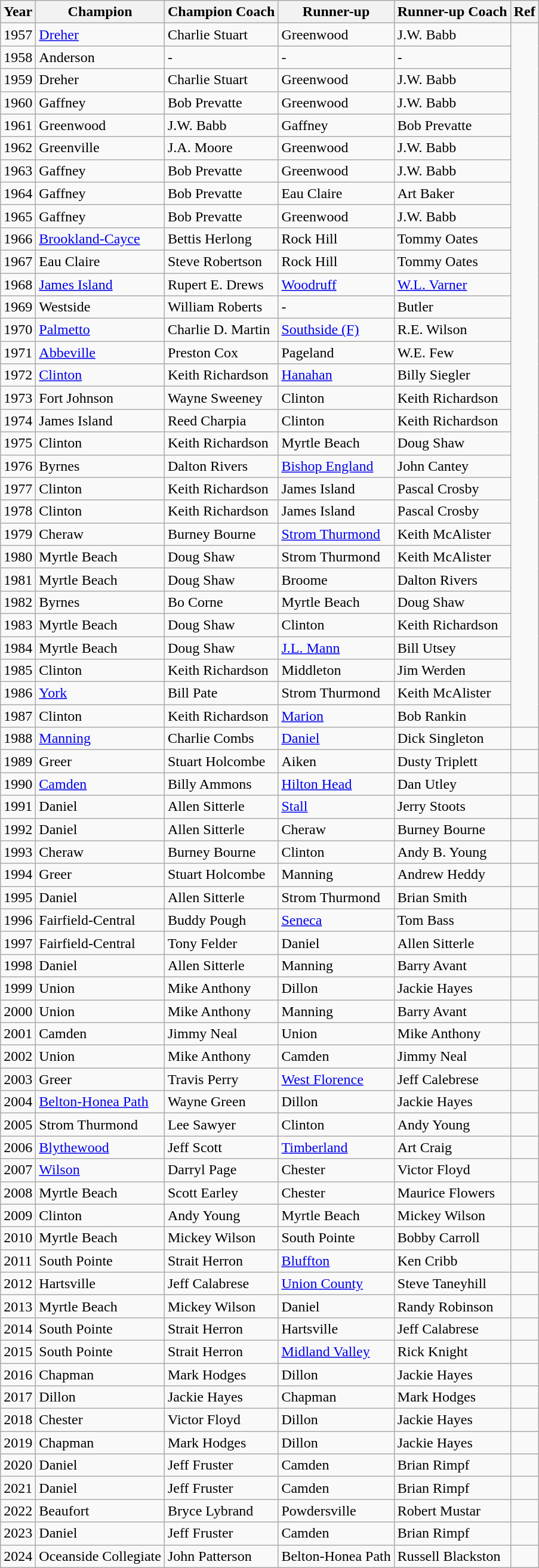<table class="wikitable sortable">
<tr>
<th scope="col">Year</th>
<th scope="col">Champion</th>
<th scope="col">Champion Coach</th>
<th scope="col">Runner-up</th>
<th scope="col">Runner-up Coach</th>
<th scope="col">Ref</th>
</tr>
<tr>
<td>1957</td>
<td><a href='#'>Dreher</a></td>
<td>Charlie Stuart</td>
<td>Greenwood</td>
<td>J.W. Babb</td>
</tr>
<tr>
<td>1958</td>
<td>Anderson</td>
<td>-</td>
<td>-</td>
<td>-</td>
</tr>
<tr>
<td>1959</td>
<td>Dreher</td>
<td>Charlie Stuart</td>
<td>Greenwood</td>
<td>J.W. Babb</td>
</tr>
<tr>
<td>1960</td>
<td>Gaffney</td>
<td>Bob Prevatte</td>
<td>Greenwood</td>
<td>J.W. Babb</td>
</tr>
<tr>
<td>1961</td>
<td>Greenwood</td>
<td>J.W. Babb</td>
<td>Gaffney</td>
<td>Bob Prevatte</td>
</tr>
<tr>
<td>1962</td>
<td>Greenville</td>
<td>J.A. Moore</td>
<td>Greenwood</td>
<td>J.W. Babb</td>
</tr>
<tr>
<td>1963</td>
<td>Gaffney</td>
<td>Bob Prevatte</td>
<td>Greenwood</td>
<td>J.W. Babb</td>
</tr>
<tr>
<td>1964</td>
<td>Gaffney</td>
<td>Bob Prevatte</td>
<td>Eau Claire</td>
<td>Art Baker</td>
</tr>
<tr>
<td>1965</td>
<td>Gaffney</td>
<td>Bob Prevatte</td>
<td>Greenwood</td>
<td>J.W. Babb</td>
</tr>
<tr>
<td>1966</td>
<td><a href='#'>Brookland-Cayce</a></td>
<td>Bettis Herlong</td>
<td>Rock Hill</td>
<td>Tommy Oates</td>
</tr>
<tr>
<td>1967</td>
<td>Eau Claire</td>
<td>Steve Robertson</td>
<td>Rock Hill</td>
<td>Tommy Oates</td>
</tr>
<tr>
<td>1968</td>
<td><a href='#'>James Island</a></td>
<td>Rupert E. Drews</td>
<td><a href='#'>Woodruff</a></td>
<td><a href='#'>W.L. Varner</a></td>
</tr>
<tr>
<td>1969</td>
<td>Westside</td>
<td>William Roberts</td>
<td>-</td>
<td>Butler</td>
</tr>
<tr>
<td>1970</td>
<td><a href='#'>Palmetto</a></td>
<td>Charlie D. Martin</td>
<td><a href='#'>Southside (F)</a></td>
<td>R.E. Wilson</td>
</tr>
<tr>
<td>1971</td>
<td><a href='#'>Abbeville</a></td>
<td>Preston Cox</td>
<td>Pageland</td>
<td>W.E. Few</td>
</tr>
<tr>
<td>1972</td>
<td><a href='#'>Clinton</a></td>
<td>Keith Richardson</td>
<td><a href='#'>Hanahan</a></td>
<td>Billy Siegler</td>
</tr>
<tr>
<td>1973</td>
<td>Fort Johnson</td>
<td>Wayne Sweeney</td>
<td>Clinton</td>
<td>Keith Richardson</td>
</tr>
<tr>
<td>1974</td>
<td>James Island</td>
<td>Reed Charpia</td>
<td>Clinton</td>
<td>Keith Richardson</td>
</tr>
<tr>
<td>1975</td>
<td>Clinton</td>
<td>Keith Richardson</td>
<td>Myrtle Beach</td>
<td>Doug Shaw</td>
</tr>
<tr>
<td>1976</td>
<td>Byrnes</td>
<td>Dalton Rivers</td>
<td><a href='#'>Bishop England</a></td>
<td>John Cantey</td>
</tr>
<tr>
<td>1977</td>
<td>Clinton</td>
<td>Keith Richardson</td>
<td>James Island</td>
<td>Pascal Crosby</td>
</tr>
<tr>
<td>1978</td>
<td>Clinton</td>
<td>Keith Richardson</td>
<td>James Island</td>
<td>Pascal Crosby</td>
</tr>
<tr>
<td>1979</td>
<td>Cheraw</td>
<td>Burney Bourne</td>
<td><a href='#'>Strom Thurmond</a></td>
<td>Keith McAlister</td>
</tr>
<tr>
<td>1980</td>
<td>Myrtle Beach</td>
<td>Doug Shaw</td>
<td>Strom Thurmond</td>
<td>Keith McAlister</td>
</tr>
<tr>
<td>1981</td>
<td>Myrtle Beach</td>
<td>Doug Shaw</td>
<td>Broome</td>
<td>Dalton Rivers</td>
</tr>
<tr>
<td>1982</td>
<td>Byrnes</td>
<td>Bo Corne</td>
<td>Myrtle Beach</td>
<td>Doug Shaw</td>
</tr>
<tr>
<td>1983</td>
<td>Myrtle Beach</td>
<td>Doug Shaw</td>
<td>Clinton</td>
<td>Keith Richardson</td>
</tr>
<tr>
<td>1984</td>
<td>Myrtle Beach</td>
<td>Doug Shaw</td>
<td><a href='#'>J.L. Mann</a></td>
<td>Bill Utsey</td>
</tr>
<tr>
<td>1985</td>
<td>Clinton</td>
<td>Keith Richardson</td>
<td>Middleton</td>
<td>Jim Werden</td>
</tr>
<tr>
<td>1986</td>
<td><a href='#'>York</a></td>
<td>Bill Pate</td>
<td>Strom Thurmond</td>
<td>Keith McAlister</td>
</tr>
<tr>
<td>1987</td>
<td>Clinton</td>
<td>Keith Richardson</td>
<td><a href='#'>Marion</a></td>
<td>Bob Rankin</td>
</tr>
<tr>
<td>1988</td>
<td><a href='#'>Manning</a></td>
<td>Charlie Combs</td>
<td><a href='#'>Daniel</a></td>
<td>Dick Singleton</td>
<td></td>
</tr>
<tr>
<td>1989</td>
<td>Greer</td>
<td>Stuart Holcombe</td>
<td>Aiken</td>
<td>Dusty Triplett</td>
<td></td>
</tr>
<tr>
<td>1990</td>
<td><a href='#'>Camden</a></td>
<td>Billy Ammons</td>
<td><a href='#'>Hilton Head</a></td>
<td>Dan Utley</td>
<td></td>
</tr>
<tr>
<td>1991</td>
<td>Daniel</td>
<td>Allen Sitterle</td>
<td><a href='#'>Stall</a></td>
<td>Jerry Stoots</td>
<td></td>
</tr>
<tr>
<td>1992</td>
<td>Daniel</td>
<td>Allen Sitterle</td>
<td>Cheraw</td>
<td>Burney Bourne</td>
<td></td>
</tr>
<tr>
<td>1993</td>
<td>Cheraw</td>
<td>Burney Bourne</td>
<td>Clinton</td>
<td>Andy B. Young</td>
<td></td>
</tr>
<tr>
<td>1994</td>
<td>Greer</td>
<td>Stuart Holcombe</td>
<td>Manning</td>
<td>Andrew Heddy</td>
<td></td>
</tr>
<tr>
<td>1995</td>
<td>Daniel</td>
<td>Allen Sitterle</td>
<td>Strom Thurmond</td>
<td>Brian Smith</td>
<td></td>
</tr>
<tr>
<td>1996</td>
<td>Fairfield-Central</td>
<td>Buddy Pough</td>
<td><a href='#'>Seneca</a></td>
<td>Tom Bass</td>
<td></td>
</tr>
<tr>
<td>1997</td>
<td>Fairfield-Central</td>
<td>Tony Felder</td>
<td>Daniel</td>
<td>Allen Sitterle</td>
<td></td>
</tr>
<tr>
<td>1998</td>
<td>Daniel</td>
<td>Allen Sitterle</td>
<td>Manning</td>
<td>Barry Avant</td>
<td></td>
</tr>
<tr>
<td>1999</td>
<td>Union</td>
<td>Mike Anthony</td>
<td>Dillon</td>
<td>Jackie Hayes</td>
<td></td>
</tr>
<tr>
<td>2000</td>
<td>Union</td>
<td>Mike Anthony</td>
<td>Manning</td>
<td>Barry Avant</td>
<td></td>
</tr>
<tr>
<td>2001</td>
<td>Camden</td>
<td>Jimmy Neal</td>
<td>Union</td>
<td>Mike Anthony</td>
<td></td>
</tr>
<tr>
<td>2002</td>
<td>Union</td>
<td>Mike Anthony</td>
<td>Camden</td>
<td>Jimmy Neal</td>
<td></td>
</tr>
<tr>
<td>2003</td>
<td>Greer</td>
<td>Travis Perry</td>
<td><a href='#'>West Florence</a></td>
<td>Jeff Calebrese</td>
<td></td>
</tr>
<tr>
<td>2004</td>
<td><a href='#'>Belton-Honea Path</a></td>
<td>Wayne Green</td>
<td>Dillon</td>
<td>Jackie Hayes</td>
<td></td>
</tr>
<tr>
<td>2005</td>
<td>Strom Thurmond</td>
<td>Lee Sawyer</td>
<td>Clinton</td>
<td>Andy Young</td>
<td></td>
</tr>
<tr>
<td>2006</td>
<td><a href='#'>Blythewood</a></td>
<td>Jeff Scott</td>
<td><a href='#'>Timberland</a></td>
<td>Art Craig</td>
<td></td>
</tr>
<tr>
<td>2007</td>
<td><a href='#'>Wilson</a></td>
<td>Darryl Page</td>
<td>Chester</td>
<td>Victor Floyd</td>
<td></td>
</tr>
<tr>
<td>2008</td>
<td>Myrtle Beach</td>
<td>Scott Earley</td>
<td>Chester</td>
<td>Maurice Flowers</td>
<td></td>
</tr>
<tr>
<td>2009</td>
<td>Clinton</td>
<td>Andy Young</td>
<td>Myrtle Beach</td>
<td>Mickey Wilson</td>
<td></td>
</tr>
<tr>
<td>2010</td>
<td>Myrtle Beach</td>
<td>Mickey Wilson</td>
<td>South Pointe</td>
<td>Bobby Carroll</td>
<td></td>
</tr>
<tr>
<td>2011</td>
<td>South Pointe</td>
<td>Strait Herron</td>
<td><a href='#'>Bluffton</a></td>
<td>Ken Cribb</td>
<td></td>
</tr>
<tr>
<td>2012</td>
<td>Hartsville</td>
<td>Jeff Calabrese</td>
<td><a href='#'>Union County</a></td>
<td>Steve Taneyhill</td>
<td></td>
</tr>
<tr>
<td>2013</td>
<td>Myrtle Beach</td>
<td>Mickey Wilson</td>
<td>Daniel</td>
<td>Randy Robinson</td>
<td></td>
</tr>
<tr>
<td>2014</td>
<td>South Pointe</td>
<td>Strait Herron</td>
<td>Hartsville</td>
<td>Jeff Calabrese</td>
<td></td>
</tr>
<tr>
<td>2015</td>
<td>South Pointe</td>
<td>Strait Herron</td>
<td><a href='#'>Midland Valley</a></td>
<td>Rick Knight</td>
<td></td>
</tr>
<tr>
<td>2016</td>
<td>Chapman</td>
<td>Mark Hodges</td>
<td>Dillon</td>
<td>Jackie Hayes</td>
<td></td>
</tr>
<tr>
<td>2017</td>
<td>Dillon</td>
<td>Jackie Hayes</td>
<td>Chapman</td>
<td>Mark Hodges</td>
<td></td>
</tr>
<tr>
<td>2018</td>
<td>Chester</td>
<td>Victor Floyd</td>
<td>Dillon</td>
<td>Jackie Hayes</td>
<td></td>
</tr>
<tr>
<td>2019</td>
<td>Chapman</td>
<td>Mark Hodges</td>
<td>Dillon</td>
<td>Jackie Hayes</td>
<td></td>
</tr>
<tr>
<td>2020</td>
<td>Daniel</td>
<td>Jeff Fruster</td>
<td>Camden</td>
<td>Brian Rimpf</td>
<td></td>
</tr>
<tr>
<td>2021</td>
<td>Daniel</td>
<td>Jeff Fruster</td>
<td>Camden</td>
<td>Brian Rimpf</td>
<td></td>
</tr>
<tr>
<td>2022</td>
<td>Beaufort</td>
<td>Bryce Lybrand</td>
<td>Powdersville</td>
<td>Robert Mustar</td>
<td></td>
</tr>
<tr>
<td>2023</td>
<td>Daniel</td>
<td>Jeff Fruster</td>
<td>Camden</td>
<td>Brian Rimpf</td>
</tr>
<tr>
<td>2024</td>
<td>Oceanside Collegiate</td>
<td>John Patterson</td>
<td>Belton-Honea Path</td>
<td>Russell Blackston</td>
<td></td>
</tr>
</table>
